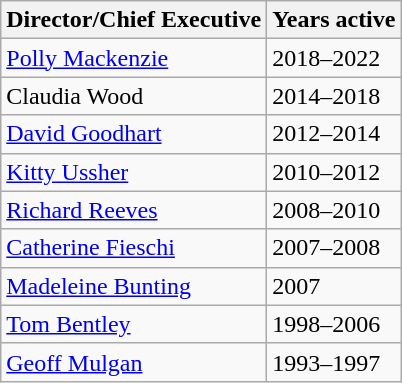<table class="wikitable">
<tr>
<th>Director/Chief Executive</th>
<th>Years active</th>
</tr>
<tr>
<td><a href='#'>Polly Mackenzie</a></td>
<td>2018–2022</td>
</tr>
<tr>
<td>Claudia Wood</td>
<td>2014–2018</td>
</tr>
<tr>
<td><a href='#'>David Goodhart</a></td>
<td>2012–2014</td>
</tr>
<tr>
<td><a href='#'>Kitty Ussher</a></td>
<td>2010–2012</td>
</tr>
<tr>
<td><a href='#'>Richard Reeves</a></td>
<td>2008–2010</td>
</tr>
<tr>
<td><a href='#'>Catherine Fieschi</a></td>
<td>2007–2008</td>
</tr>
<tr>
<td><a href='#'>Madeleine Bunting</a></td>
<td>2007</td>
</tr>
<tr>
<td><a href='#'>Tom Bentley</a></td>
<td>1998–2006</td>
</tr>
<tr>
<td><a href='#'>Geoff Mulgan</a></td>
<td>1993–1997</td>
</tr>
</table>
